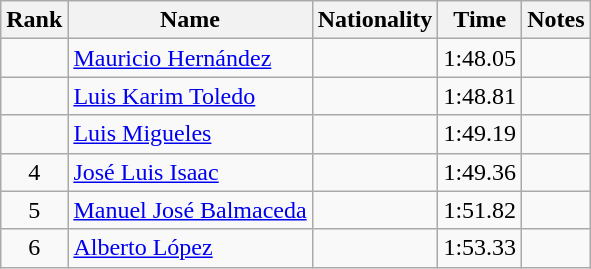<table class="wikitable sortable" style="text-align:center">
<tr>
<th>Rank</th>
<th>Name</th>
<th>Nationality</th>
<th>Time</th>
<th>Notes</th>
</tr>
<tr>
<td align=center></td>
<td align=left><a href='#'>Mauricio Hernández</a></td>
<td align=left></td>
<td>1:48.05</td>
<td></td>
</tr>
<tr>
<td align=center></td>
<td align=left><a href='#'>Luis Karim Toledo</a></td>
<td align=left></td>
<td>1:48.81</td>
<td></td>
</tr>
<tr>
<td align=center></td>
<td align=left><a href='#'>Luis Migueles</a></td>
<td align=left></td>
<td>1:49.19</td>
<td></td>
</tr>
<tr>
<td align=center>4</td>
<td align=left><a href='#'>José Luis Isaac</a></td>
<td align=left></td>
<td>1:49.36</td>
<td></td>
</tr>
<tr>
<td align=center>5</td>
<td align=left><a href='#'>Manuel José Balmaceda</a></td>
<td align=left></td>
<td>1:51.82</td>
<td></td>
</tr>
<tr>
<td align=center>6</td>
<td align=left><a href='#'>Alberto López</a></td>
<td align=left></td>
<td>1:53.33</td>
<td></td>
</tr>
</table>
